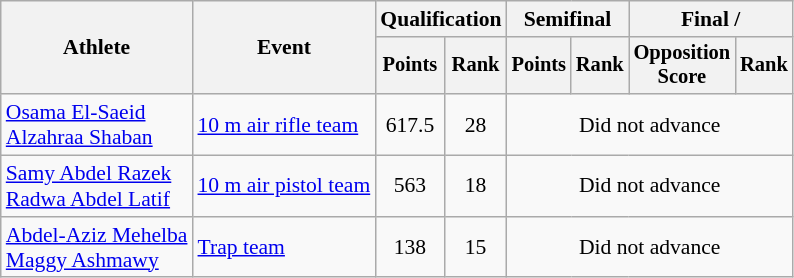<table class="wikitable" style="text-align:center; font-size:90%">
<tr>
<th rowspan=2>Athlete</th>
<th rowspan=2>Event</th>
<th colspan=2>Qualification</th>
<th colspan=2>Semifinal</th>
<th colspan=2>Final / </th>
</tr>
<tr style="font-size:95%">
<th>Points</th>
<th>Rank</th>
<th>Points</th>
<th>Rank</th>
<th>Opposition<br>Score</th>
<th>Rank</th>
</tr>
<tr align=center>
<td align=left><a href='#'>Osama El-Saeid</a><br><a href='#'>Alzahraa Shaban</a></td>
<td align=left><a href='#'>10 m air rifle team</a></td>
<td>617.5</td>
<td>28</td>
<td colspan=4>Did not advance</td>
</tr>
<tr align=center>
<td align=left><a href='#'>Samy Abdel Razek</a><br><a href='#'>Radwa Abdel Latif</a></td>
<td align=left><a href='#'>10 m air pistol team</a></td>
<td>563</td>
<td>18</td>
<td colspan=4>Did not advance</td>
</tr>
<tr align=center>
<td align=left><a href='#'>Abdel-Aziz Mehelba</a><br><a href='#'>Maggy Ashmawy</a></td>
<td align=left><a href='#'>Trap team</a></td>
<td>138</td>
<td>15</td>
<td colspan=4>Did not advance</td>
</tr>
</table>
